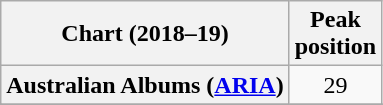<table class="wikitable sortable plainrowheaders" style="text-align:center">
<tr>
<th scope="col">Chart (2018–19)</th>
<th scope="col">Peak<br>position</th>
</tr>
<tr>
<th scope="row">Australian Albums (<a href='#'>ARIA</a>)</th>
<td>29</td>
</tr>
<tr>
</tr>
<tr>
</tr>
<tr>
</tr>
<tr>
</tr>
<tr>
</tr>
<tr>
</tr>
</table>
